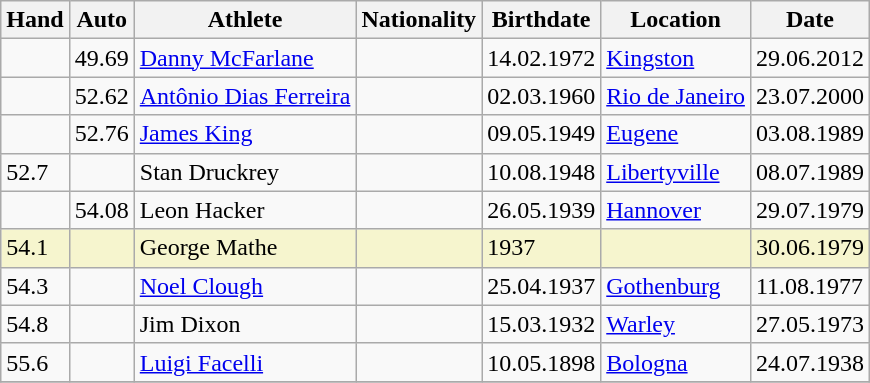<table class="wikitable">
<tr>
<th>Hand</th>
<th>Auto</th>
<th>Athlete</th>
<th>Nationality</th>
<th>Birthdate</th>
<th>Location</th>
<th>Date</th>
</tr>
<tr>
<td></td>
<td>49.69</td>
<td><a href='#'>Danny McFarlane</a></td>
<td></td>
<td>14.02.1972</td>
<td><a href='#'>Kingston</a></td>
<td>29.06.2012</td>
</tr>
<tr>
<td></td>
<td>52.62</td>
<td><a href='#'>Antônio Dias Ferreira</a></td>
<td></td>
<td>02.03.1960</td>
<td><a href='#'>Rio de Janeiro</a></td>
<td>23.07.2000</td>
</tr>
<tr>
<td></td>
<td>52.76</td>
<td><a href='#'>James King</a></td>
<td></td>
<td>09.05.1949</td>
<td><a href='#'>Eugene</a></td>
<td>03.08.1989</td>
</tr>
<tr>
<td>52.7</td>
<td></td>
<td>Stan Druckrey</td>
<td></td>
<td>10.08.1948</td>
<td><a href='#'>Libertyville</a></td>
<td>08.07.1989</td>
</tr>
<tr>
<td></td>
<td>54.08</td>
<td>Leon Hacker</td>
<td></td>
<td>26.05.1939</td>
<td><a href='#'>Hannover</a></td>
<td>29.07.1979</td>
</tr>
<tr bgcolor=#f6F5CE>
<td>54.1</td>
<td></td>
<td>George Mathe</td>
<td></td>
<td>1937</td>
<td></td>
<td>30.06.1979</td>
</tr>
<tr>
<td>54.3</td>
<td></td>
<td><a href='#'>Noel Clough</a></td>
<td></td>
<td>25.04.1937</td>
<td><a href='#'>Gothenburg</a></td>
<td>11.08.1977</td>
</tr>
<tr>
<td>54.8</td>
<td></td>
<td>Jim Dixon</td>
<td></td>
<td>15.03.1932</td>
<td><a href='#'>Warley</a></td>
<td>27.05.1973</td>
</tr>
<tr>
<td>55.6</td>
<td></td>
<td><a href='#'>Luigi Facelli</a></td>
<td></td>
<td>10.05.1898</td>
<td><a href='#'>Bologna</a></td>
<td>24.07.1938</td>
</tr>
<tr>
</tr>
</table>
